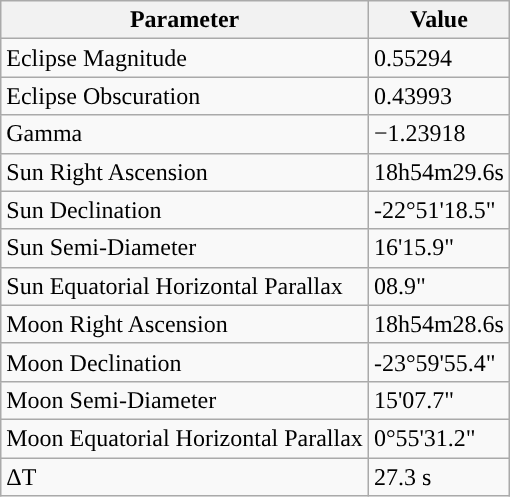<table class="wikitable">
<tr>
<th>Parameter</th>
<th>Value</th>
</tr>
<tr>
<td>Eclipse Magnitude</td>
<td>0.55294</td>
</tr>
<tr>
<td>Eclipse Obscuration</td>
<td>0.43993</td>
</tr>
<tr>
<td>Gamma</td>
<td>−1.23918</td>
</tr>
<tr>
<td>Sun Right Ascension</td>
<td>18h54m29.6s</td>
</tr>
<tr>
<td>Sun Declination</td>
<td>-22°51'18.5"</td>
</tr>
<tr>
<td>Sun Semi-Diameter</td>
<td>16'15.9"</td>
</tr>
<tr>
<td>Sun Equatorial Horizontal Parallax</td>
<td>08.9"</td>
</tr>
<tr>
<td>Moon Right Ascension</td>
<td>18h54m28.6s</td>
</tr>
<tr>
<td>Moon Declination</td>
<td>-23°59'55.4"</td>
</tr>
<tr>
<td>Moon Semi-Diameter</td>
<td>15'07.7"</td>
</tr>
<tr>
<td>Moon Equatorial Horizontal Parallax</td>
<td>0°55'31.2"</td>
</tr>
<tr>
<td>ΔT</td>
<td>27.3 s</td>
</tr>
</table>
